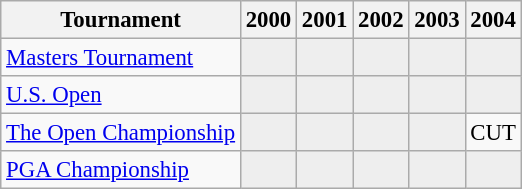<table class="wikitable" style="font-size:95%;text-align:center;">
<tr>
<th>Tournament</th>
<th>2000</th>
<th>2001</th>
<th>2002</th>
<th>2003</th>
<th>2004</th>
</tr>
<tr>
<td align=left><a href='#'>Masters Tournament</a></td>
<td style="background:#eeeeee;"></td>
<td style="background:#eeeeee;"></td>
<td style="background:#eeeeee;"></td>
<td style="background:#eeeeee;"></td>
<td style="background:#eeeeee;"></td>
</tr>
<tr>
<td align=left><a href='#'>U.S. Open</a></td>
<td style="background:#eeeeee;"></td>
<td style="background:#eeeeee;"></td>
<td style="background:#eeeeee;"></td>
<td style="background:#eeeeee;"></td>
<td style="background:#eeeeee;"></td>
</tr>
<tr>
<td align=left><a href='#'>The Open Championship</a></td>
<td style="background:#eeeeee;"></td>
<td style="background:#eeeeee;"></td>
<td style="background:#eeeeee;"></td>
<td style="background:#eeeeee;"></td>
<td>CUT</td>
</tr>
<tr>
<td align=left><a href='#'>PGA Championship</a></td>
<td style="background:#eeeeee;"></td>
<td style="background:#eeeeee;"></td>
<td style="background:#eeeeee;"></td>
<td style="background:#eeeeee;"></td>
<td style="background:#eeeeee;"></td>
</tr>
</table>
